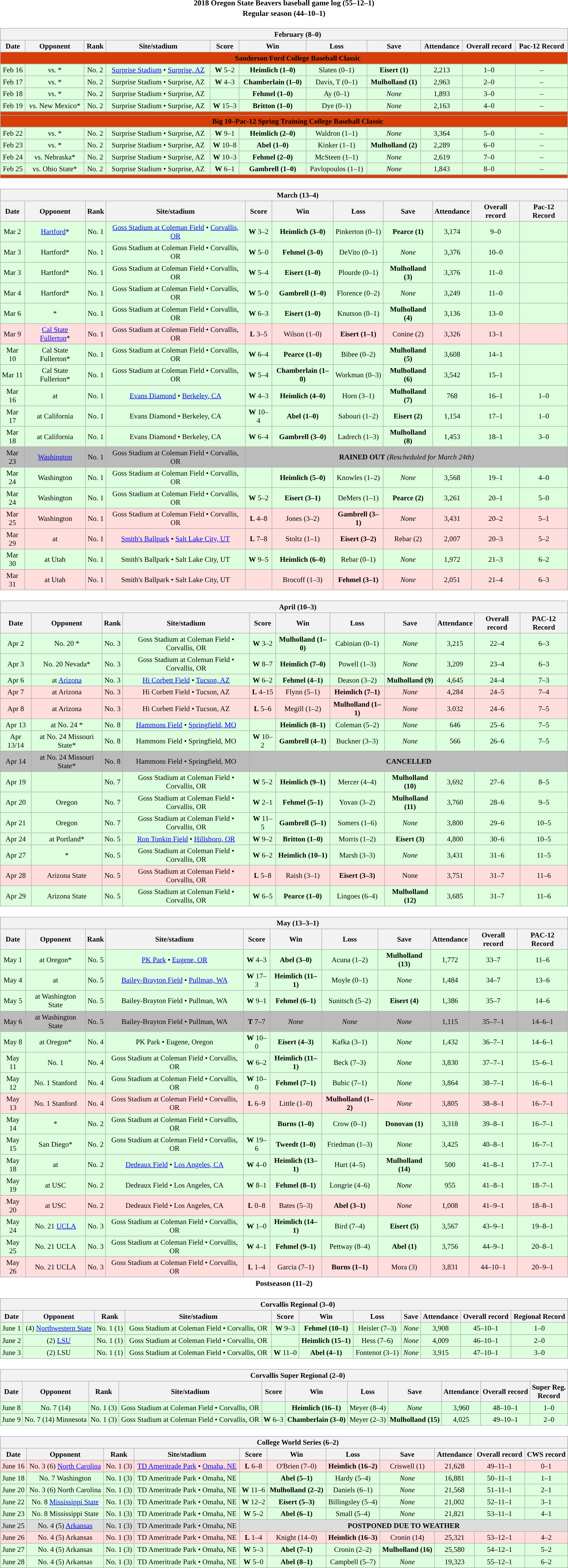<table class="toccolours" width=95% style="margin:1.5em auto; text-align:center;">
<tr>
<th colspan=2>2018 Oregon State Beavers baseball game log (55–12–1)</th>
</tr>
<tr>
<th colspan=2>Regular season (44–10–1)</th>
</tr>
<tr valign="top">
<td><br><table class="wikitable collapsible collapsed" style="margin:auto; font-size:95%; width:100%">
<tr>
<th colspan=11 style="padding-left:4em;">February (8–0)</th>
</tr>
<tr>
<th>Date</th>
<th>Opponent</th>
<th>Rank</th>
<th>Site/stadium</th>
<th>Score</th>
<th>Win</th>
<th>Loss</th>
<th>Save</th>
<th>Attendance</th>
<th>Overall record</th>
<th>Pac-12 Record</th>
</tr>
<tr>
<th colspan=14 style="padding-left:4em;background:#D63F09; color:#000000">Sanderson Ford College Baseball Classic</th>
</tr>
<tr bgcolor="#ddffdd">
<td>Feb 16</td>
<td>vs. *</td>
<td>No. 2</td>
<td><a href='#'>Surprise Stadium</a> • <a href='#'>Surprise, AZ</a></td>
<td><strong>W</strong> 5–2</td>
<td><strong>Heimlich (1–0)</strong></td>
<td>Slaten (0–1)</td>
<td><strong>Eisert (1)</strong></td>
<td>2,213</td>
<td>1–0</td>
<td>–</td>
</tr>
<tr bgcolor="#ddffdd">
<td>Feb 17</td>
<td>vs. *</td>
<td>No. 2</td>
<td>Surprise Stadium • Surprise, AZ</td>
<td><strong>W</strong> 4–3</td>
<td><strong>Chamberlain (1–0)</strong></td>
<td>Davis, T (0–1)</td>
<td><strong>Mulholland (1)</strong></td>
<td>2,963</td>
<td>2–0</td>
<td>–</td>
</tr>
<tr bgcolor="#ddffdd">
<td>Feb 18</td>
<td>vs. *</td>
<td>No. 2</td>
<td>Surprise Stadium • Surprise, AZ</td>
<td></td>
<td><strong>Fehmel (1–0)</strong></td>
<td>Ay (0–1)</td>
<td><em>None</em></td>
<td>1,893</td>
<td>3–0</td>
<td>–</td>
</tr>
<tr bgcolor="#ddffdd">
<td>Feb 19</td>
<td>vs. New Mexico*</td>
<td>No. 2</td>
<td>Surprise Stadium • Surprise, AZ</td>
<td><strong>W</strong> 15–3</td>
<td><strong>Britton (1–0)</strong></td>
<td>Dye (0–1)</td>
<td><em>None</em></td>
<td>2,163</td>
<td>4–0</td>
<td>–</td>
</tr>
<tr>
<th colspan=14 style="padding-left:4em;background:#D63F09; color:white"></th>
</tr>
<tr>
<th colspan=14 style="padding-left:4em;background:#D63F09; color:#000000">Big 10–Pac-12 Spring Training College Baseball Classic</th>
</tr>
<tr bgcolor="#ddffdd">
<td>Feb 22</td>
<td>vs. *</td>
<td>No. 2</td>
<td>Surprise Stadium • Surprise, AZ</td>
<td><strong>W</strong> 9–1</td>
<td><strong>Heimlich (2–0)</strong></td>
<td>Waldron (1–1)</td>
<td><em>None</em></td>
<td>3,364</td>
<td>5–0</td>
<td>–</td>
</tr>
<tr bgcolor="#ddffdd">
<td>Feb 23</td>
<td>vs. *</td>
<td>No. 2</td>
<td>Surprise Stadium • Surprise, AZ</td>
<td><strong>W</strong> 10–8</td>
<td><strong>Abel (1–0)</strong></td>
<td>Kinker (1–1)</td>
<td><strong>Mulholland (2)</strong></td>
<td>2,289</td>
<td>6–0</td>
<td>–</td>
</tr>
<tr bgcolor="#ddffdd">
<td>Feb 24</td>
<td>vs. Nebraska*</td>
<td>No. 2</td>
<td>Surprise Stadium • Surprise, AZ</td>
<td><strong>W</strong> 10–3</td>
<td><strong>Fehmel (2–0)</strong></td>
<td>McSteen (1–1)</td>
<td><em>None</em></td>
<td>2,619</td>
<td>7–0</td>
<td>–</td>
</tr>
<tr bgcolor="#ddffdd">
<td>Feb 25</td>
<td>vs. Ohio State*</td>
<td>No. 2</td>
<td>Surprise Stadium • Surprise, AZ</td>
<td><strong>W</strong> 6–1</td>
<td><strong>Gambrell (1–0)</strong></td>
<td>Pavlopoulos (1–1)</td>
<td><em>None</em></td>
<td>1,843</td>
<td>8–0</td>
<td>–</td>
</tr>
<tr>
<th colspan=14 style="padding-left:4em;background:#D63F09; color:white"></th>
</tr>
</table>
</td>
</tr>
<tr>
<td><br><table class="wikitable collapsible collapsed" style="margin:auto; font-size:95%; width:100%">
<tr>
<th colspan=11 style="padding-left:4em;">March (13–4)</th>
</tr>
<tr>
<th>Date</th>
<th>Opponent</th>
<th>Rank</th>
<th>Site/stadium</th>
<th>Score</th>
<th>Win</th>
<th>Loss</th>
<th>Save</th>
<th>Attendance</th>
<th>Overall record</th>
<th>Pac-12 Record</th>
</tr>
<tr bgcolor="#ddffdd">
<td>Mar 2</td>
<td><a href='#'>Hartford</a>*</td>
<td>No. 1</td>
<td><a href='#'>Goss Stadium at Coleman Field</a> • <a href='#'>Corvallis, OR</a></td>
<td><strong>W</strong> 3–2</td>
<td><strong>Heimlich (3–0)</strong></td>
<td>Pinkerton (0–1)</td>
<td><strong>Pearce (1)</strong></td>
<td>3,174</td>
<td>9–0</td>
<td></td>
</tr>
<tr bgcolor="#ddffdd">
<td>Mar 3</td>
<td>Hartford*</td>
<td>No. 1</td>
<td>Goss Stadium at Coleman Field • Corvallis, OR</td>
<td><strong>W</strong> 5–0</td>
<td><strong>Fehmel (3–0)</strong></td>
<td>DeVito (0–1)</td>
<td><em>None</em></td>
<td>3,376</td>
<td>10–0</td>
<td></td>
</tr>
<tr bgcolor="#ddffdd">
<td>Mar 3</td>
<td>Hartford*</td>
<td>No. 1</td>
<td>Goss Stadium at Coleman Field • Corvallis, OR</td>
<td><strong>W</strong> 5–4</td>
<td><strong>Eisert (1–0)</strong></td>
<td>Plourde (0–1)</td>
<td><strong>Mulholland (3)</strong></td>
<td>3,376</td>
<td>11–0</td>
<td></td>
</tr>
<tr bgcolor="#ddffdd">
<td>Mar 4</td>
<td>Hartford*</td>
<td>No. 1</td>
<td>Goss Stadium at Coleman Field • Corvallis, OR</td>
<td><strong>W</strong> 5–0</td>
<td><strong>Gambrell (1–0)</strong></td>
<td>Florence (0–2)</td>
<td><em>None</em></td>
<td>3,249</td>
<td>11–0</td>
<td></td>
</tr>
<tr bgcolor="#ddffdd">
<td>Mar 6</td>
<td>*</td>
<td>No. 1</td>
<td>Goss Stadium at Coleman Field • Corvallis, OR</td>
<td><strong>W</strong> 6–3</td>
<td><strong>Eisert (1–0)</strong></td>
<td>Knutson (0–1)</td>
<td><strong>Mulholland (4)</strong></td>
<td>3,136</td>
<td>13–0</td>
<td></td>
</tr>
<tr bgcolor="#ffdddd">
<td>Mar 9</td>
<td><a href='#'>Cal State Fullerton</a>*</td>
<td>No. 1</td>
<td>Goss Stadium at Coleman Field • Corvallis, OR</td>
<td><strong>L</strong> 3–5</td>
<td>Wilson (1–0)</td>
<td><strong>Eisert (1–1)</strong></td>
<td>Conine (2)</td>
<td>3,326</td>
<td>13–1</td>
<td></td>
</tr>
<tr bgcolor="#ddffdd">
<td>Mar 10</td>
<td>Cal State Fullerton*</td>
<td>No. 1</td>
<td>Goss Stadium at Coleman Field • Corvallis, OR</td>
<td><strong>W</strong> 6–4</td>
<td><strong>Pearce (1–0)</strong></td>
<td>Bibee (0–2)</td>
<td><strong>Mulholland (5)</strong></td>
<td>3,608</td>
<td>14–1</td>
<td></td>
</tr>
<tr bgcolor="#ddffdd">
<td>Mar 11</td>
<td>Cal State Fullerton*</td>
<td>No. 1</td>
<td>Goss Stadium at Coleman Field • Corvallis, OR</td>
<td><strong>W</strong> 5–4</td>
<td><strong>Chamberlain (1–0)</strong></td>
<td>Workman (0–3)</td>
<td><strong>Mulholland (6)</strong></td>
<td>3,542</td>
<td>15–1</td>
<td></td>
</tr>
<tr bgcolor="#ddffdd">
<td>Mar 16</td>
<td>at </td>
<td>No. 1</td>
<td><a href='#'>Evans Diamond</a> • <a href='#'>Berkeley, CA</a></td>
<td><strong>W</strong> 4–3</td>
<td><strong>Heimlich (4–0)</strong></td>
<td>Horn (3–1)</td>
<td><strong>Mulholland (7)</strong></td>
<td>768</td>
<td>16–1</td>
<td>1–0</td>
</tr>
<tr bgcolor="#ddffdd">
<td>Mar 17</td>
<td>at California</td>
<td>No. 1</td>
<td>Evans Diamond • Berkeley, CA</td>
<td><strong>W</strong> 10–4</td>
<td><strong>Abel (1–0)</strong></td>
<td>Sabouri (1–2)</td>
<td><strong>Eisert (2)</strong></td>
<td>1,154</td>
<td>17–1</td>
<td>1–0</td>
</tr>
<tr bgcolor="#ddffdd">
<td>Mar 18</td>
<td>at California</td>
<td>No. 1</td>
<td>Evans Diamond • Berkeley, CA</td>
<td><strong>W</strong> 6–4</td>
<td><strong>Gambrell (3–0)</strong></td>
<td>Ladrech (1–3)</td>
<td><strong>Mulholland (8)</strong></td>
<td>1,453</td>
<td>18–1</td>
<td>3–0</td>
</tr>
<tr bgcolor=bbbbbb>
<td>Mar 23</td>
<td><a href='#'>Washington</a></td>
<td>No. 1</td>
<td>Goss Stadium at Coleman Field • Corvallis, OR</td>
<td colspan=7><strong>RAINED OUT</strong> <em>(Rescheduled for March 24th)</em></td>
</tr>
<tr bgcolor="#ddffdd">
<td>Mar 24</td>
<td>Washington</td>
<td>No. 1</td>
<td>Goss Stadium at Coleman Field • Corvallis, OR</td>
<td></td>
<td><strong>Heimlich (5–0)</strong></td>
<td>Knowles (1–2)</td>
<td><em>None</em></td>
<td>3,568</td>
<td>19–1</td>
<td>4–0</td>
</tr>
<tr bgcolor="#ddffdd">
<td>Mar 24</td>
<td>Washington</td>
<td>No. 1</td>
<td>Goss Stadium at Coleman Field • Corvallis, OR</td>
<td><strong>W</strong> 5–2</td>
<td><strong>Eisert (3–1)</strong></td>
<td>DeMers (1–1)</td>
<td><strong>Pearce (2)</strong></td>
<td>3,261</td>
<td>20–1</td>
<td>5–0</td>
</tr>
<tr bgcolor="#ffdddd">
<td>Mar 25</td>
<td>Washington</td>
<td>No. 1</td>
<td>Goss Stadium at Coleman Field • Corvallis, OR</td>
<td><strong>L</strong> 4–8</td>
<td>Jones (3–2)</td>
<td><strong>Gambrell (3–1)</strong></td>
<td><em>None</em></td>
<td>3,431</td>
<td>20–2</td>
<td>5–1</td>
</tr>
<tr bgcolor="#ffdddd">
<td>Mar 29</td>
<td>at </td>
<td>No. 1</td>
<td><a href='#'>Smith's Ballpark</a> • <a href='#'>Salt Lake City, UT</a></td>
<td><strong>L</strong> 7–8</td>
<td>Stoltz (1–1)</td>
<td><strong>Eisert (3–2)</strong></td>
<td>Rebar (2)</td>
<td>2,007</td>
<td>20–3</td>
<td>5–2</td>
</tr>
<tr bgcolor="#ddffdd">
<td>Mar 30</td>
<td>at Utah</td>
<td>No. 1</td>
<td>Smith's Ballpark • Salt Lake City, UT</td>
<td><strong>W</strong> 9–5</td>
<td><strong>Heimlich (6–0)</strong></td>
<td>Rebar (0–1)</td>
<td><em>None</em></td>
<td>1,972</td>
<td>21–3</td>
<td>6–2</td>
</tr>
<tr bgcolor="#ffdddd">
<td>Mar 31</td>
<td>at Utah</td>
<td>No. 1</td>
<td>Smith's Ballpark • Salt Lake City, UT</td>
<td></td>
<td>Brocoff (1–3)</td>
<td><strong>Fehmel (3–1)</strong></td>
<td><em>None</em></td>
<td>2,051</td>
<td>21–4</td>
<td>6–3</td>
</tr>
</table>
</td>
</tr>
<tr>
<td><br><table class="wikitable collapsible collapsed" style="margin:auto; font-size:95%; width:100%">
<tr>
<th colspan=11 style="padding-left:4em;">April (10–3)</th>
</tr>
<tr>
<th>Date</th>
<th>Opponent</th>
<th>Rank</th>
<th>Site/stadium</th>
<th>Score</th>
<th>Win</th>
<th>Loss</th>
<th>Save</th>
<th>Attendance</th>
<th>Overall record</th>
<th>PAC-12 Record</th>
</tr>
<tr bgcolor="#ddffdd">
<td>Apr 2</td>
<td>No. 20 *</td>
<td>No. 3</td>
<td>Goss Stadium at Coleman Field • Corvallis, OR</td>
<td><strong>W</strong> 3–2</td>
<td><strong>Mulholland (1–0)</strong></td>
<td>Cabinian (0–1)</td>
<td><em>None</em></td>
<td>3,215</td>
<td>22–4</td>
<td>6–3</td>
</tr>
<tr bgcolor="#ddffdd">
<td>Apr 3</td>
<td>No. 20 Nevada*</td>
<td>No. 3</td>
<td>Goss Stadium at Coleman Field • Corvallis, OR</td>
<td><strong>W</strong> 8–7</td>
<td><strong>Heimlich (7–0)</strong></td>
<td>Powell (1–3)</td>
<td><em>None</em></td>
<td>3,209</td>
<td>23–4</td>
<td>6–3</td>
</tr>
<tr bgcolor="#ddffdd">
<td>Apr 6</td>
<td>at <a href='#'>Arizona</a></td>
<td>No. 3</td>
<td><a href='#'>Hi Corbett Field</a> • <a href='#'>Tucson, AZ</a></td>
<td><strong>W</strong> 6–2</td>
<td><strong>Fehmel (4–1)</strong></td>
<td>Deason (3–2)</td>
<td><strong>Mulholland (9)</strong></td>
<td>4,645</td>
<td>24–4</td>
<td>7–3</td>
</tr>
<tr bgcolor="#ffdddd">
<td>Apr 7</td>
<td>at Arizona</td>
<td>No. 3</td>
<td>Hi Corbett Field • Tucson, AZ</td>
<td><strong>L</strong> 4–15</td>
<td>Flynn (5–1)</td>
<td><strong>Heimlich (7–1)</strong></td>
<td><em>None</em></td>
<td>4,284</td>
<td>24–5</td>
<td>7–4</td>
</tr>
<tr bgcolor="#ffdddd">
<td>Apr 8</td>
<td>at Arizona</td>
<td>No. 3</td>
<td>Hi Corbett Field • Tucson, AZ</td>
<td><strong>L</strong> 5–6</td>
<td>Megill (1–2)</td>
<td><strong>Mulholland (1–1)</strong></td>
<td><em>None</em></td>
<td>3.032</td>
<td>24–6</td>
<td>7–5</td>
</tr>
<tr bgcolor="#ddffdd">
<td>Apr 13</td>
<td>at No. 24 *</td>
<td>No. 8</td>
<td><a href='#'>Hammons Field</a> • <a href='#'>Springfield, MO</a></td>
<td></td>
<td><strong>Heimlich (8–1)</strong></td>
<td>Coleman (5–2)</td>
<td><em>None</em></td>
<td>646</td>
<td>25–6</td>
<td>7–5</td>
</tr>
<tr bgcolor="#ddffdd">
<td>Apr 13/14</td>
<td>at No. 24 Missouri State*</td>
<td>No. 8</td>
<td>Hammons Field • Springfield, MO</td>
<td><strong>W</strong> 10–2</td>
<td><strong>Gambrell (4–1)</strong></td>
<td>Buckner (3–3)</td>
<td><em>None</em></td>
<td>566</td>
<td>26–6</td>
<td>7–5</td>
</tr>
<tr bgcolor=bbbbbb>
<td>Apr 14</td>
<td>at No. 24 Missouri State*</td>
<td>No. 8</td>
<td>Hammons Field • Springfield, MO</td>
<td colspan=7><strong>CANCELLED</strong></td>
</tr>
<tr bgcolor="#ddffdd">
<td>Apr 19</td>
<td></td>
<td>No. 7</td>
<td>Goss Stadium at Coleman Field • Corvallis, OR</td>
<td><strong>W</strong> 5–2</td>
<td><strong>Heimlich (9–1)</strong></td>
<td>Mercer (4–4)</td>
<td><strong>Mulholland (10)</strong></td>
<td>3,692</td>
<td>27–6</td>
<td>8–5</td>
</tr>
<tr bgcolor="#ddffdd">
<td>Apr 20</td>
<td>Oregon</td>
<td>No. 7</td>
<td>Goss Stadium at Coleman Field • Corvallis, OR</td>
<td><strong>W</strong> 2–1</td>
<td><strong>Fehmel (5–1)</strong></td>
<td>Yovan (3–2)</td>
<td><strong>Mulholland (11)</strong></td>
<td>3,760</td>
<td>28–6</td>
<td>9–5</td>
</tr>
<tr bgcolor="#ddffdd">
<td>Apr 21</td>
<td>Oregon</td>
<td>No. 7</td>
<td>Goss Stadium at Coleman Field • Corvallis, OR</td>
<td><strong>W</strong> 11–5</td>
<td><strong>Gambrell (5–1)</strong></td>
<td>Somers (1–6)</td>
<td><em>None</em></td>
<td>3,800</td>
<td>29–6</td>
<td>10–5</td>
</tr>
<tr bgcolor="#ddffdd">
<td>Apr 24</td>
<td>at Portland*</td>
<td>No. 5</td>
<td><a href='#'>Ron Tonkin Field</a> • <a href='#'>Hillsboro, OR</a></td>
<td><strong>W</strong> 9–2</td>
<td><strong>Britton (1–0)</strong></td>
<td>Morris (1–2)</td>
<td><strong>Eisert (3)</strong></td>
<td>4,800</td>
<td>30–6</td>
<td>10–5</td>
</tr>
<tr bgcolor="#ddffdd">
<td>Apr 27</td>
<td>*</td>
<td>No. 5</td>
<td>Goss Stadium at Coleman Field • Corvallis, OR</td>
<td><strong>W</strong> 6–2</td>
<td><strong>Heimlich (10–1)</strong></td>
<td>Marsh (3–3)</td>
<td><em>None</em></td>
<td>3,431</td>
<td>31–6</td>
<td>11–5</td>
</tr>
<tr bgcolor="#ffdddd">
<td>Apr 28</td>
<td>Arizona State</td>
<td>No. 5</td>
<td>Goss Stadium at Coleman Field • Corvallis, OR</td>
<td><strong>L</strong> 5–8</td>
<td>Raish (3–1)</td>
<td><strong>Eisert (3–3)</strong></td>
<td>None</td>
<td>3,751</td>
<td>31–7</td>
<td>11–6</td>
</tr>
<tr bgcolor="#ddffdd">
<td>Apr 29</td>
<td>Arizona State</td>
<td>No. 5</td>
<td>Goss Stadium at Coleman Field • Corvallis, OR</td>
<td><strong>W</strong> 6–5</td>
<td><strong>Pearce (1–0)</strong></td>
<td>Lingoes (6–4)</td>
<td><strong>Mulholland (12)</strong></td>
<td>3,685</td>
<td>31–7</td>
<td>11–6</td>
</tr>
</table>
</td>
</tr>
<tr>
<td><br><table class="wikitable collapsible collapsed" style="margin:auto; font-size:95%; width:100%">
<tr>
<th colspan=11 style="padding-left:4em;">May (13–3–1)</th>
</tr>
<tr>
<th>Date</th>
<th>Opponent</th>
<th>Rank</th>
<th>Site/stadium</th>
<th>Score</th>
<th>Win</th>
<th>Loss</th>
<th>Save</th>
<th>Attendance</th>
<th>Overall record</th>
<th>PAC-12 Record</th>
</tr>
<tr bgcolor="#ddffdd">
<td>May 1</td>
<td>at Oregon*</td>
<td>No. 5</td>
<td><a href='#'>PK Park</a> • <a href='#'>Eugene, OR</a></td>
<td><strong>W</strong> 4–3</td>
<td><strong>Abel (3–0)</strong></td>
<td>Acuna (1–2)</td>
<td><strong>Mulholland (13)</strong></td>
<td>1,772</td>
<td>33–7</td>
<td>11–6</td>
</tr>
<tr bgcolor="#ddffdd">
<td>May 4</td>
<td>at </td>
<td>No. 5</td>
<td><a href='#'>Bailey-Brayton Field</a> • <a href='#'>Pullman, WA</a></td>
<td><strong>W</strong> 17–3</td>
<td><strong>Heimlich (11–1)</strong></td>
<td>Moyle (0–1)</td>
<td><em>None</em></td>
<td>1,484</td>
<td>34–7</td>
<td>13–6</td>
</tr>
<tr bgcolor="#ddffdd">
<td>May 5</td>
<td>at Washington State</td>
<td>No. 5</td>
<td>Bailey-Brayton Field • Pullman, WA</td>
<td><strong>W</strong> 9–1</td>
<td><strong>Fehmel (6–1)</strong></td>
<td>Sunitsch (5–2)</td>
<td><strong>Eisert (4)</strong></td>
<td>1,386</td>
<td>35–7</td>
<td>14–6</td>
</tr>
<tr bgcolor=bbbbbb>
<td>May 6</td>
<td>at Washington State</td>
<td>No. 5</td>
<td>Bailey-Brayton Field • Pullman, WA</td>
<td><strong>T</strong> 7–7</td>
<td><em>None</em></td>
<td><em>None</em></td>
<td><em>None</em></td>
<td>1,115</td>
<td>35–7–1</td>
<td>14–6–1</td>
</tr>
<tr bgcolor="#ddffdd">
<td>May 8</td>
<td>at Oregon*</td>
<td>No. 4</td>
<td>PK Park • Eugene, Oregon</td>
<td><strong>W</strong> 10–0</td>
<td><strong>Eisert (4–3)</strong></td>
<td>Kafka (3–1)</td>
<td><em>None</em></td>
<td>1,432</td>
<td>36–7–1</td>
<td>14–6–1</td>
</tr>
<tr bgcolor="#ddffdd">
<td>May 11</td>
<td>No. 1 </td>
<td>No. 4</td>
<td>Goss Stadium at Coleman Field • Corvallis, OR</td>
<td><strong>W</strong> 6–2</td>
<td><strong>Heimlich (11–1)</strong></td>
<td>Beck (7–3)</td>
<td><em>None</em></td>
<td>3,830</td>
<td>37–7–1</td>
<td>15–6–1</td>
</tr>
<tr bgcolor="#ddffdd">
<td>May 12</td>
<td>No. 1 Stanford</td>
<td>No. 4</td>
<td>Goss Stadium at Coleman Field • Corvallis, OR</td>
<td><strong>W</strong> 10–0</td>
<td><strong>Fehmel (7–1)</strong></td>
<td>Bubic (7–1)</td>
<td><em>None</em></td>
<td>3,864</td>
<td>38–7–1</td>
<td>16–6–1</td>
</tr>
<tr bgcolor="#ffdddd">
<td>May 13</td>
<td>No. 1 Stanford</td>
<td>No. 4</td>
<td>Goss Stadium at Coleman Field • Corvallis, OR</td>
<td><strong>L</strong> 6–9</td>
<td>Little (1–0)</td>
<td><strong>Mulholland (1–2)</strong></td>
<td><em>None</em></td>
<td>3,805</td>
<td>38–8–1</td>
<td>16–7–1</td>
</tr>
<tr bgcolor="#ddffdd">
<td>May 14</td>
<td>*</td>
<td>No. 2</td>
<td>Goss Stadium at Coleman Field • Corvallis, OR</td>
<td></td>
<td><strong>Burns (1–0)</strong></td>
<td>Crow (0–1)</td>
<td><strong>Donovan (1)</strong></td>
<td>3,318</td>
<td>39–8–1</td>
<td>16–7–1</td>
</tr>
<tr bgcolor="#ddffdd">
<td>May 15</td>
<td>San Diego*</td>
<td>No. 2</td>
<td>Goss Stadium at Coleman Field • Corvallis, OR</td>
<td><strong>W</strong> 19–6</td>
<td><strong>Tweedt (1–0)</strong></td>
<td>Friedman (1–3)</td>
<td><em>None</em></td>
<td>3,425</td>
<td>40–8–1</td>
<td>16–7–1</td>
</tr>
<tr bgcolor="#ddffdd">
<td>May 18</td>
<td>at </td>
<td>No. 2</td>
<td><a href='#'>Dedeaux Field</a> • <a href='#'>Los Angeles, CA</a></td>
<td><strong>W</strong> 4–0</td>
<td><strong>Heimlich (13–1)</strong></td>
<td>Hurt (4–5)</td>
<td><strong>Mulholland (14)</strong></td>
<td>500</td>
<td>41–8–1</td>
<td>17–7–1</td>
</tr>
<tr bgcolor="#ddffdd">
<td>May 19</td>
<td>at USC</td>
<td>No. 2</td>
<td>Dedeaux Field • Los Angeles, CA</td>
<td><strong>W</strong> 8–1</td>
<td><strong>Fehmel (8–1)</strong></td>
<td>Longrie (4–6)</td>
<td><em>None</em></td>
<td>955</td>
<td>41–8–1</td>
<td>18–7–1</td>
</tr>
<tr bgcolor="#ffdddd">
<td>May 20</td>
<td>at USC</td>
<td>No. 2</td>
<td>Dedeaux Field • Los Angeles, CA</td>
<td><strong>L</strong> 0–8</td>
<td>Bates (5–3)</td>
<td><strong>Abel (3–1)</strong></td>
<td><em>None</em></td>
<td>1,008</td>
<td>41–9–1</td>
<td>18–8–1</td>
</tr>
<tr bgcolor="#ddffdd">
<td>May 24</td>
<td>No. 21 <a href='#'>UCLA</a></td>
<td>No. 3</td>
<td>Goss Stadium at Coleman Field • Corvallis, OR</td>
<td><strong>W</strong> 1–0</td>
<td><strong>Heimlich (14–1)</strong></td>
<td>Bird (7–4)</td>
<td><strong>Eisert (5)</strong></td>
<td>3,567</td>
<td>43–9–1</td>
<td>19–8–1</td>
</tr>
<tr bgcolor="#ddffdd">
<td>May 25</td>
<td>No. 21 UCLA</td>
<td>No. 3</td>
<td>Goss Stadium at Coleman Field • Corvallis, OR</td>
<td><strong>W</strong> 4–1</td>
<td><strong>Fehmel (9–1)</strong></td>
<td>Pettway (8–4)</td>
<td><strong>Abel (1)</strong></td>
<td>3,756</td>
<td>44–9–1</td>
<td>20–8–1</td>
</tr>
<tr bgcolor="#ffdddd">
<td>May 26</td>
<td>No. 21 UCLA</td>
<td>No. 3</td>
<td>Goss Stadium at Coleman Field • Corvallis, OR</td>
<td><strong>L</strong> 1–4</td>
<td>Garcia (7–1)</td>
<td><strong>Burns (1–1)</strong></td>
<td>Mora (3)</td>
<td>3,831</td>
<td>44–10–1</td>
<td>20–9–1</td>
</tr>
</table>
</td>
</tr>
<tr>
<th colspan=2>Postseason (11–2)</th>
</tr>
<tr valign="top">
<td><br><table class="wikitable collapsible collapsed" style="margin:auto; font-size:95%; width:100%">
<tr>
<th colspan=11 style="padding-left:4em;">Corvallis Regional (3–0)</th>
</tr>
<tr>
<th>Date</th>
<th>Opponent</th>
<th>Rank</th>
<th>Site/stadium</th>
<th>Score</th>
<th>Win</th>
<th>Loss</th>
<th>Save</th>
<th>Attendance</th>
<th>Overall record</th>
<th>Regional Record</th>
</tr>
<tr bgcolor="#ddffdd">
<td>June 1</td>
<td>(4) <a href='#'>Northwestern State</a></td>
<td>No. 1 (1)</td>
<td>Goss Stadium at Coleman Field • Corvallis, OR</td>
<td><strong>W</strong> 9–3</td>
<td><strong>Fehmel (10–1)</strong></td>
<td>Heisler (7–3)</td>
<td><em>None</em></td>
<td>3,908</td>
<td>45–10–1</td>
<td>1–0</td>
</tr>
<tr bgcolor="#ddffdd">
<td>June 2</td>
<td>(2) <a href='#'>LSU</a></td>
<td>No. 1 (1)</td>
<td>Goss Stadium at Coleman Field • Corvallis, OR</td>
<td></td>
<td><strong>Heimlich (15–1)</strong></td>
<td>Hess (7–6)</td>
<td><em>None</em></td>
<td>4,009</td>
<td>46–10–1</td>
<td>2–0</td>
</tr>
<tr bgcolor="#ddffdd">
<td>June 3</td>
<td>(2) LSU</td>
<td>No. 1 (1)</td>
<td>Goss Stadium at Coleman Field • Corvallis, OR</td>
<td><strong>W</strong> 11–0</td>
<td><strong>Abel (4–1)</strong></td>
<td>Fontenot (3–1)</td>
<td><em>None</em></td>
<td>3,915</td>
<td>47–10–1</td>
<td>3–0</td>
</tr>
</table>
</td>
</tr>
<tr valign="top">
<td><br><table class="wikitable collapsible collapsed" style="margin:auto; font-size:95%; width:100%">
<tr>
<th colspan=11 style="padding-left:4em;">Corvallis Super Regional (2–0)</th>
</tr>
<tr>
<th>Date</th>
<th>Opponent</th>
<th>Rank</th>
<th>Site/stadium</th>
<th>Score</th>
<th>Win</th>
<th>Loss</th>
<th>Save</th>
<th>Attendance</th>
<th>Overall record</th>
<th>Super Reg.<br>Record</th>
</tr>
<tr bgcolor="#ddffdd">
<td>June 8</td>
<td>No. 7 (14) </td>
<td>No. 1 (3)</td>
<td>Goss Stadium at Coleman Field • Corvallis, OR</td>
<td></td>
<td><strong>Heimlich (16–1)</strong></td>
<td>Meyer (8–4)</td>
<td><em>None</em></td>
<td>3,960</td>
<td>48–10–1</td>
<td>1–0</td>
</tr>
<tr bgcolor="#ddffdd">
<td>June 9</td>
<td>No. 7 (14) Minnesota</td>
<td>No. 1 (3)</td>
<td>Goss Stadium at Coleman Field • Corvallis, OR</td>
<td><strong>W</strong> 6–3</td>
<td><strong>Chamberlain (3–0)</strong></td>
<td>Meyer (2–3)</td>
<td><strong>Mulholland (15)</strong></td>
<td>4,025</td>
<td>49–10–1</td>
<td>2–0</td>
</tr>
</table>
</td>
</tr>
<tr valign="top">
<td><br><table class="wikitable collapsible collapsed" style="margin:auto; font-size:95%; width:100%">
<tr>
<th colspan=11 style="padding-left:4em;">College World Series (6–2)</th>
</tr>
<tr>
<th>Date</th>
<th>Opponent</th>
<th>Rank</th>
<th>Site/stadium</th>
<th>Score</th>
<th>Win</th>
<th>Loss</th>
<th>Save</th>
<th>Attendance</th>
<th>Overall record</th>
<th>CWS record</th>
</tr>
<tr bgcolor="#ffdddd">
<td>June 16</td>
<td>No. 3 (6) <a href='#'>North Carolina</a></td>
<td>No. 1 (3)</td>
<td><a href='#'>TD Ameritrade Park</a> • <a href='#'>Omaha, NE</a></td>
<td><strong>L</strong> 6–8</td>
<td>O'Brien (7–0)</td>
<td><strong>Heimlich (16–2)</strong></td>
<td>Criswell (1)</td>
<td>21,628</td>
<td>49–11–1</td>
<td>0–1</td>
</tr>
<tr bgcolor="#ddffdd">
<td>June 18</td>
<td>No. 7 Washington</td>
<td>No. 1 (3)</td>
<td>TD Ameritrade Park • Omaha, NE</td>
<td></td>
<td><strong>Abel (5–1)</strong></td>
<td>Hardy (5–4)</td>
<td><em>None</em></td>
<td>16,881</td>
<td>50–11–1</td>
<td>1–1</td>
</tr>
<tr bgcolor="#ddffdd">
<td>June 20</td>
<td>No. 3 (6) North Carolina</td>
<td>No. 1 (3)</td>
<td>TD Ameritrade Park • Omaha, NE</td>
<td><strong>W</strong> 11–6</td>
<td><strong>Mulholland (2–2)</strong></td>
<td>Daniels (6–1)</td>
<td><em>None</em></td>
<td>21,568</td>
<td>51–11–1</td>
<td>2–1</td>
</tr>
<tr bgcolor="#ddffdd">
<td>June 22</td>
<td>No. 8 <a href='#'>Mississippi State</a></td>
<td>No. 1 (3)</td>
<td>TD Ameritrade Park • Omaha, NE</td>
<td><strong>W</strong> 12–2</td>
<td><strong>Eisert (5–3)</strong></td>
<td>Billingsley (5–4)</td>
<td><em>None</em></td>
<td>21,002</td>
<td>52–11–1</td>
<td>3–1</td>
</tr>
<tr bgcolor="#ddffdd">
<td>June 23</td>
<td>No. 8 Mississippi State</td>
<td>No. 1 (3)</td>
<td>TD Ameritrade Park • Omaha, NE</td>
<td><strong>W</strong> 5–2</td>
<td><strong>Abel (6–1)</strong></td>
<td>Small (5–4)</td>
<td><em>None</em></td>
<td>21,821</td>
<td>53–11–1</td>
<td>4–1</td>
</tr>
<tr bgcolor=dddddd>
<td>June 25</td>
<td>No. 4 (5) <a href='#'>Arkansas</a></td>
<td>No. 1 (3)</td>
<td>TD Ameritrade Park • Omaha, NE</td>
<td colspan=7><strong>POSTPONED DUE TO WEATHER</strong></td>
</tr>
<tr bgcolor="#ffdddd">
<td>June 26</td>
<td>No. 4 (5) Arkansas</td>
<td>No. 1 (3)</td>
<td>TD Ameritrade Park • Omaha, NE</td>
<td><strong>L</strong> 1–4</td>
<td>Knight (14–0)</td>
<td><strong>Heimlich (16–3)</strong></td>
<td>Cronin (14)</td>
<td>25,321</td>
<td>53–12–1</td>
<td>4–2</td>
</tr>
<tr bgcolor="#ddffdd">
<td>June 27</td>
<td>No. 4 (5) Arkansas</td>
<td>No. 1 (3)</td>
<td>TD Ameritrade Park • Omaha, NE</td>
<td><strong>W</strong> 5–3</td>
<td><strong>Abel (7–1)</strong></td>
<td>Cronin (2–2)</td>
<td><strong>Mulholland (16)</strong></td>
<td>25,580</td>
<td>54–12–1</td>
<td>5–2</td>
</tr>
<tr bgcolor="#ddffdd">
<td>June 28</td>
<td>No. 4 (5) Arkansas</td>
<td>No. 1 (3)</td>
<td>TD Ameritrade Park • Omaha, NE</td>
<td><strong>W</strong> 5–0</td>
<td><strong>Abel (8–1)</strong></td>
<td>Campbell (5–7)</td>
<td><em>None</em></td>
<td>19,323</td>
<td>55–12–1</td>
<td>6–2</td>
</tr>
</table>
</td>
</tr>
</table>
